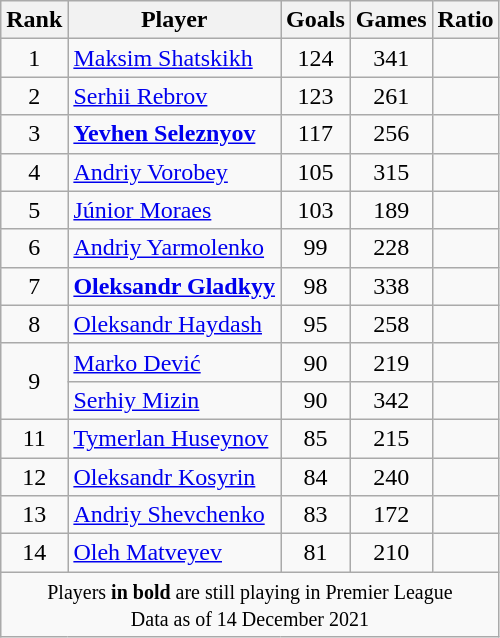<table class="wikitable sortable" style="font-size:100%; text-align:center;">
<tr>
<th align="center"><strong>Rank</strong></th>
<th align="center"><strong>Player</strong></th>
<th align="center"><strong>Goals</strong></th>
<th align="center"><strong>Games</strong></th>
<th align="center"><strong>Ratio</strong></th>
</tr>
<tr>
<td>1</td>
<td style="text-align:left;"> <a href='#'>Maksim Shatskikh</a></td>
<td align="center">124</td>
<td align="center">341</td>
<td align="center"></td>
</tr>
<tr>
<td>2</td>
<td style="text-align:left;"> <a href='#'>Serhii Rebrov</a></td>
<td align="center">123</td>
<td align="center">261</td>
<td align="center"></td>
</tr>
<tr>
<td>3</td>
<td style="text-align:left;"> <strong><a href='#'>Yevhen Seleznyov</a></strong></td>
<td align="center">117</td>
<td align="center">256</td>
<td align="center"></td>
</tr>
<tr>
<td>4</td>
<td style="text-align:left;"> <a href='#'>Andriy Vorobey</a></td>
<td align="center">105</td>
<td align="center">315</td>
<td align="center"></td>
</tr>
<tr>
<td>5</td>
<td style="text-align:left;">  <a href='#'>Júnior Moraes</a></td>
<td align="center">103</td>
<td align="center">189</td>
<td align="center"></td>
</tr>
<tr>
<td>6</td>
<td style="text-align:left;"> <a href='#'>Andriy Yarmolenko</a></td>
<td align="center">99</td>
<td align="center">228</td>
<td align="center"></td>
</tr>
<tr>
<td>7</td>
<td align="left"> <strong><a href='#'>Oleksandr Gladkyy</a></strong></td>
<td align="center">98</td>
<td align="center">338</td>
<td align="center"></td>
</tr>
<tr>
<td>8</td>
<td style="text-align:left;"> <a href='#'>Oleksandr Haydash</a></td>
<td align="center">95</td>
<td align="center">258</td>
<td align="center"></td>
</tr>
<tr>
<td rowspan=2>9</td>
<td style="text-align:left;">  <a href='#'>Marko Dević</a></td>
<td align="center">90</td>
<td align="center">219</td>
<td align="center"></td>
</tr>
<tr>
<td style="text-align:left;"> <a href='#'>Serhiy Mizin</a></td>
<td align="center">90</td>
<td align="center">342</td>
<td align="center"></td>
</tr>
<tr>
<td>11</td>
<td style="text-align:left;"> <a href='#'>Tymerlan Huseynov</a></td>
<td align="center">85</td>
<td align="center">215</td>
<td align="center"></td>
</tr>
<tr>
<td>12</td>
<td style="text-align:left;"> <a href='#'>Oleksandr Kosyrin</a></td>
<td align="center">84</td>
<td align="center">240</td>
<td align="center"></td>
</tr>
<tr>
<td>13</td>
<td style="text-align:left;"> <a href='#'>Andriy Shevchenko</a></td>
<td align="center">83</td>
<td align="center">172</td>
<td align="center"></td>
</tr>
<tr>
<td>14</td>
<td style="text-align:left;"> <a href='#'>Oleh Matveyev</a></td>
<td align="center">81</td>
<td align="center">210</td>
<td align="center"></td>
</tr>
<tr>
<td colspan="5"><small>Players <strong>in bold</strong> are still playing in Premier League</small><br><small>Data as of 14 December 2021</small></td>
</tr>
</table>
